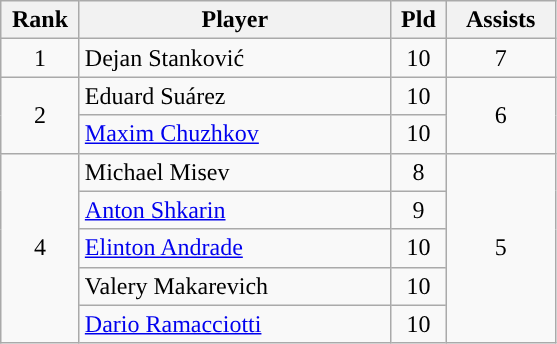<table class="wikitable" style="text-align:center">
<tr>
<th width=45>Rank</th>
<th width=200>Player</th>
<th width=30>Pld</th>
<th width=65>Assists</th>
</tr>
<tr>
<td>1</td>
<td style="text-align:left"> Dejan Stanković</td>
<td>10</td>
<td>7</td>
</tr>
<tr>
<td rowspan=2>2</td>
<td style="text-align:left"> Eduard Suárez</td>
<td>10</td>
<td rowspan=2>6</td>
</tr>
<tr>
<td style="text-align:left"> <a href='#'>Maxim Chuzhkov</a></td>
<td>10</td>
</tr>
<tr>
<td rowspan=5>4</td>
<td style="text-align:left"> Michael Misev</td>
<td>8</td>
<td rowspan=5>5</td>
</tr>
<tr>
<td style="text-align:left"> <a href='#'>Anton Shkarin</a></td>
<td>9</td>
</tr>
<tr>
<td style="text-align:left"> <a href='#'>Elinton Andrade</a></td>
<td>10</td>
</tr>
<tr>
<td style="text-align:left"> Valery Makarevich</td>
<td>10</td>
</tr>
<tr>
<td style="text-align:left"> <a href='#'>Dario Ramacciotti</a></td>
<td>10</td>
</tr>
</table>
